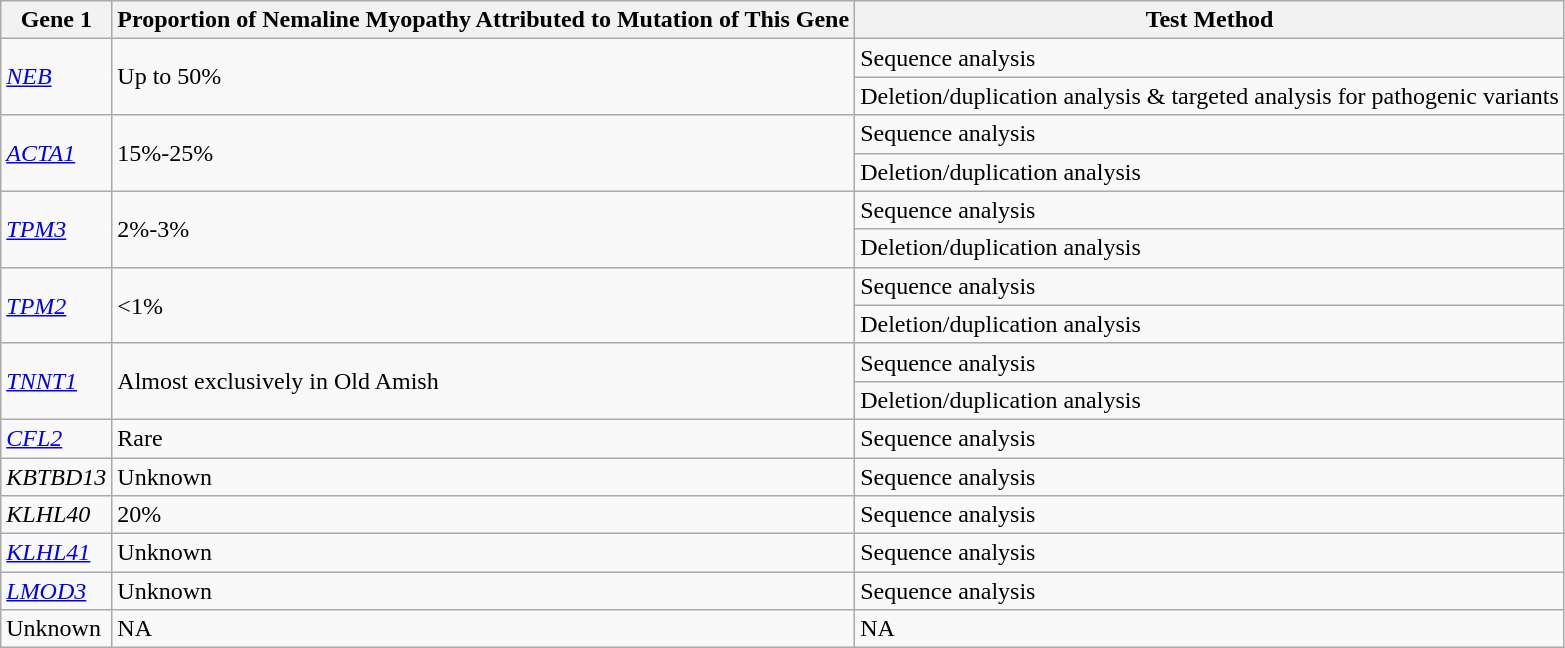<table class="wikitable sortable">
<tr>
<th>Gene 1</th>
<th>Proportion of Nemaline Myopathy Attributed to Mutation of This Gene</th>
<th>Test Method</th>
</tr>
<tr>
<td rowspan="2"><em><a href='#'>NEB</a></em></td>
<td rowspan="2">Up to 50%</td>
<td>Sequence analysis</td>
</tr>
<tr>
<td>Deletion/duplication analysis & targeted analysis for pathogenic variants</td>
</tr>
<tr>
<td rowspan="2"><em><a href='#'>ACTA1</a></em></td>
<td rowspan="2">15%-25%</td>
<td>Sequence analysis</td>
</tr>
<tr>
<td>Deletion/duplication analysis</td>
</tr>
<tr>
<td rowspan="2"><em><a href='#'>TPM3</a></em></td>
<td rowspan="2">2%-3%</td>
<td>Sequence analysis</td>
</tr>
<tr>
<td>Deletion/duplication analysis</td>
</tr>
<tr>
<td rowspan="2"><em><a href='#'>TPM2</a></em></td>
<td rowspan="2"><1%</td>
<td>Sequence analysis</td>
</tr>
<tr>
<td>Deletion/duplication analysis</td>
</tr>
<tr>
<td rowspan="2"><em><a href='#'>TNNT1</a></em></td>
<td rowspan="2">Almost exclusively in Old Amish</td>
<td>Sequence analysis</td>
</tr>
<tr>
<td>Deletion/duplication analysis</td>
</tr>
<tr>
<td><em><a href='#'>CFL2</a></em></td>
<td>Rare</td>
<td>Sequence analysis</td>
</tr>
<tr>
<td><em>KBTBD13</em></td>
<td>Unknown</td>
<td>Sequence analysis</td>
</tr>
<tr>
<td><em>KLHL40</em></td>
<td>20%</td>
<td>Sequence analysis</td>
</tr>
<tr>
<td><em><a href='#'>KLHL41</a></em></td>
<td>Unknown</td>
<td>Sequence analysis</td>
</tr>
<tr>
<td><em><a href='#'>LMOD3</a></em></td>
<td>Unknown</td>
<td>Sequence analysis</td>
</tr>
<tr>
<td>Unknown</td>
<td>NA</td>
<td>NA</td>
</tr>
</table>
